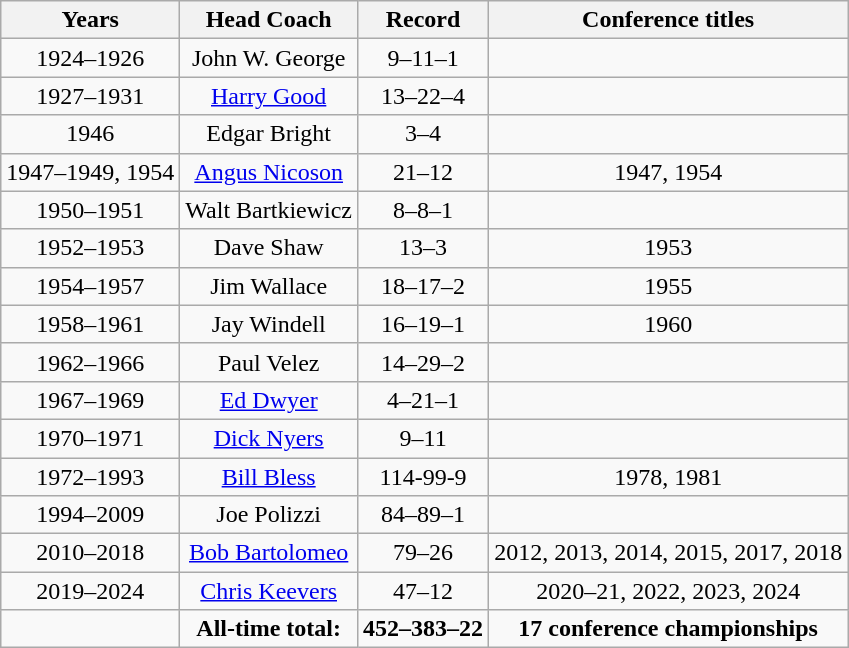<table class="wikitable sortable" style="text-align:center">
<tr>
<th>Years</th>
<th>Head Coach</th>
<th>Record</th>
<th>Conference titles</th>
</tr>
<tr>
<td>1924–1926</td>
<td>John W. George</td>
<td>9–11–1</td>
<td></td>
</tr>
<tr>
<td>1927–1931</td>
<td><a href='#'>Harry Good</a></td>
<td>13–22–4</td>
<td></td>
</tr>
<tr>
<td>1946</td>
<td>Edgar Bright</td>
<td>3–4</td>
<td></td>
</tr>
<tr>
<td>1947–1949, 1954</td>
<td><a href='#'>Angus Nicoson</a></td>
<td>21–12</td>
<td>1947, 1954</td>
</tr>
<tr>
<td>1950–1951</td>
<td>Walt Bartkiewicz</td>
<td>8–8–1</td>
<td></td>
</tr>
<tr>
<td>1952–1953</td>
<td>Dave Shaw</td>
<td>13–3</td>
<td>1953</td>
</tr>
<tr>
<td>1954–1957</td>
<td>Jim Wallace</td>
<td>18–17–2</td>
<td>1955</td>
</tr>
<tr>
<td>1958–1961</td>
<td>Jay Windell</td>
<td>16–19–1</td>
<td>1960</td>
</tr>
<tr>
<td>1962–1966</td>
<td>Paul Velez</td>
<td>14–29–2</td>
<td></td>
</tr>
<tr>
<td>1967–1969</td>
<td><a href='#'>Ed Dwyer</a></td>
<td>4–21–1</td>
<td></td>
</tr>
<tr>
<td>1970–1971</td>
<td><a href='#'>Dick Nyers</a></td>
<td>9–11</td>
<td></td>
</tr>
<tr>
<td>1972–1993</td>
<td><a href='#'>Bill Bless</a></td>
<td>114-99-9</td>
<td>1978, 1981</td>
</tr>
<tr>
<td>1994–2009</td>
<td>Joe Polizzi</td>
<td>84–89–1</td>
<td></td>
</tr>
<tr>
<td>2010–2018</td>
<td><a href='#'>Bob Bartolomeo</a></td>
<td>79–26</td>
<td>2012, 2013, 2014, 2015, 2017, 2018</td>
</tr>
<tr>
<td>2019–2024</td>
<td><a href='#'>Chris Keevers</a></td>
<td>47–12</td>
<td>2020–21, 2022, 2023, 2024</td>
</tr>
<tr>
<td></td>
<td><strong>All-time total:</strong></td>
<td><strong>452–383–22</strong></td>
<td><strong>17 conference championships</strong></td>
</tr>
</table>
